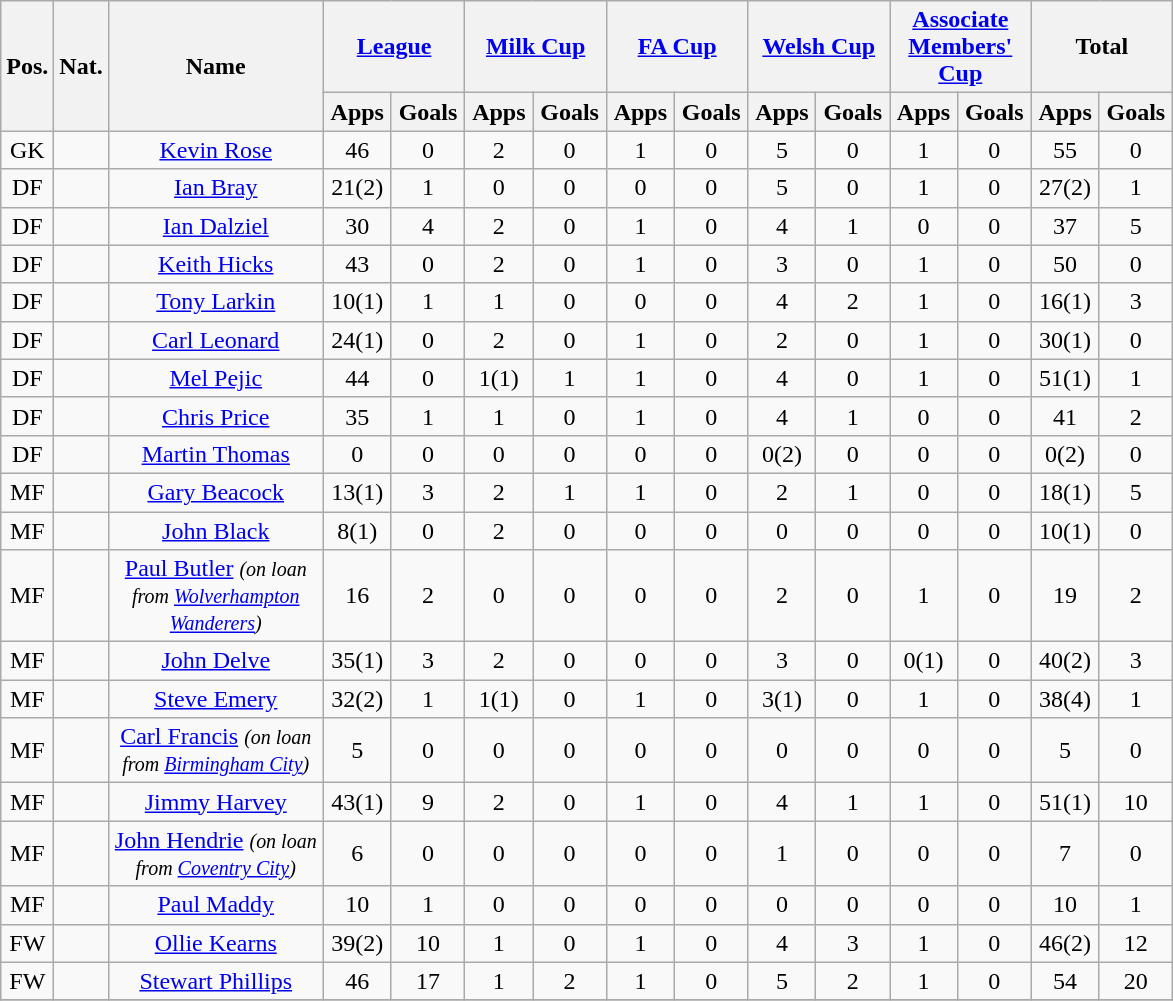<table class="wikitable plainrowheaders" style="text-align:center">
<tr>
<th rowspan="2">Pos.</th>
<th rowspan="2">Nat.</th>
<th rowspan="2" width="136">Name</th>
<th colspan="2" width="87"><a href='#'>League</a></th>
<th colspan="2" width="87"><a href='#'>Milk Cup</a></th>
<th colspan="2" width="87"><a href='#'>FA Cup</a></th>
<th colspan="2" width="87"><a href='#'>Welsh Cup</a></th>
<th colspan="2" width="87"><a href='#'>Associate Members' Cup</a></th>
<th colspan="2" width="87">Total</th>
</tr>
<tr>
<th>Apps</th>
<th>Goals</th>
<th>Apps</th>
<th>Goals</th>
<th>Apps</th>
<th>Goals</th>
<th>Apps</th>
<th>Goals</th>
<th>Apps</th>
<th>Goals</th>
<th>Apps</th>
<th>Goals</th>
</tr>
<tr>
<td>GK</td>
<td></td>
<td><a href='#'>Kevin Rose</a></td>
<td>46</td>
<td>0</td>
<td>2</td>
<td>0</td>
<td>1</td>
<td>0</td>
<td>5</td>
<td>0</td>
<td>1</td>
<td>0</td>
<td>55</td>
<td>0</td>
</tr>
<tr>
<td>DF</td>
<td></td>
<td><a href='#'>Ian Bray</a></td>
<td>21(2)</td>
<td>1</td>
<td>0</td>
<td>0</td>
<td>0</td>
<td>0</td>
<td>5</td>
<td>0</td>
<td>1</td>
<td>0</td>
<td>27(2)</td>
<td>1</td>
</tr>
<tr>
<td>DF</td>
<td></td>
<td><a href='#'>Ian Dalziel</a></td>
<td>30</td>
<td>4</td>
<td>2</td>
<td>0</td>
<td>1</td>
<td>0</td>
<td>4</td>
<td>1</td>
<td>0</td>
<td>0</td>
<td>37</td>
<td>5</td>
</tr>
<tr>
<td>DF</td>
<td></td>
<td><a href='#'>Keith Hicks</a></td>
<td>43</td>
<td>0</td>
<td>2</td>
<td>0</td>
<td>1</td>
<td>0</td>
<td>3</td>
<td>0</td>
<td>1</td>
<td>0</td>
<td>50</td>
<td>0</td>
</tr>
<tr>
<td>DF</td>
<td></td>
<td><a href='#'>Tony Larkin</a></td>
<td>10(1)</td>
<td>1</td>
<td>1</td>
<td>0</td>
<td>0</td>
<td>0</td>
<td>4</td>
<td>2</td>
<td>1</td>
<td>0</td>
<td>16(1)</td>
<td>3</td>
</tr>
<tr>
<td>DF</td>
<td></td>
<td><a href='#'>Carl Leonard</a></td>
<td>24(1)</td>
<td>0</td>
<td>2</td>
<td>0</td>
<td>1</td>
<td>0</td>
<td>2</td>
<td>0</td>
<td>1</td>
<td>0</td>
<td>30(1)</td>
<td>0</td>
</tr>
<tr>
<td>DF</td>
<td></td>
<td><a href='#'>Mel Pejic</a></td>
<td>44</td>
<td>0</td>
<td>1(1)</td>
<td>1</td>
<td>1</td>
<td>0</td>
<td>4</td>
<td>0</td>
<td>1</td>
<td>0</td>
<td>51(1)</td>
<td>1</td>
</tr>
<tr>
<td>DF</td>
<td></td>
<td><a href='#'>Chris Price</a></td>
<td>35</td>
<td>1</td>
<td>1</td>
<td>0</td>
<td>1</td>
<td>0</td>
<td>4</td>
<td>1</td>
<td>0</td>
<td>0</td>
<td>41</td>
<td>2</td>
</tr>
<tr>
<td>DF</td>
<td></td>
<td><a href='#'>Martin Thomas</a></td>
<td>0</td>
<td>0</td>
<td>0</td>
<td>0</td>
<td>0</td>
<td>0</td>
<td>0(2)</td>
<td>0</td>
<td>0</td>
<td>0</td>
<td>0(2)</td>
<td>0</td>
</tr>
<tr>
<td>MF</td>
<td></td>
<td><a href='#'>Gary Beacock</a></td>
<td>13(1)</td>
<td>3</td>
<td>2</td>
<td>1</td>
<td>1</td>
<td>0</td>
<td>2</td>
<td>1</td>
<td>0</td>
<td>0</td>
<td>18(1)</td>
<td>5</td>
</tr>
<tr>
<td>MF</td>
<td></td>
<td><a href='#'>John Black</a></td>
<td>8(1)</td>
<td>0</td>
<td>2</td>
<td>0</td>
<td>0</td>
<td>0</td>
<td>0</td>
<td>0</td>
<td>0</td>
<td>0</td>
<td>10(1)</td>
<td>0</td>
</tr>
<tr>
<td>MF</td>
<td></td>
<td><a href='#'>Paul Butler</a> <em><small>(on loan from <a href='#'>Wolverhampton Wanderers</a>)</small></em></td>
<td>16</td>
<td>2</td>
<td>0</td>
<td>0</td>
<td>0</td>
<td>0</td>
<td>2</td>
<td>0</td>
<td>1</td>
<td>0</td>
<td>19</td>
<td>2</td>
</tr>
<tr>
<td>MF</td>
<td></td>
<td><a href='#'>John Delve</a></td>
<td>35(1)</td>
<td>3</td>
<td>2</td>
<td>0</td>
<td>0</td>
<td>0</td>
<td>3</td>
<td>0</td>
<td>0(1)</td>
<td>0</td>
<td>40(2)</td>
<td>3</td>
</tr>
<tr>
<td>MF</td>
<td></td>
<td><a href='#'>Steve Emery</a></td>
<td>32(2)</td>
<td>1</td>
<td>1(1)</td>
<td>0</td>
<td>1</td>
<td>0</td>
<td>3(1)</td>
<td>0</td>
<td>1</td>
<td>0</td>
<td>38(4)</td>
<td>1</td>
</tr>
<tr>
<td>MF</td>
<td></td>
<td><a href='#'>Carl Francis</a> <em><small>(on loan from <a href='#'>Birmingham City</a>)</small></em></td>
<td>5</td>
<td>0</td>
<td>0</td>
<td>0</td>
<td>0</td>
<td>0</td>
<td>0</td>
<td>0</td>
<td>0</td>
<td>0</td>
<td>5</td>
<td>0</td>
</tr>
<tr>
<td>MF</td>
<td></td>
<td><a href='#'>Jimmy Harvey</a></td>
<td>43(1)</td>
<td>9</td>
<td>2</td>
<td>0</td>
<td>1</td>
<td>0</td>
<td>4</td>
<td>1</td>
<td>1</td>
<td>0</td>
<td>51(1)</td>
<td>10</td>
</tr>
<tr>
<td>MF</td>
<td></td>
<td><a href='#'>John Hendrie</a> <em><small>(on loan from <a href='#'>Coventry City</a>)</small></em></td>
<td>6</td>
<td>0</td>
<td>0</td>
<td>0</td>
<td>0</td>
<td>0</td>
<td>1</td>
<td>0</td>
<td>0</td>
<td>0</td>
<td>7</td>
<td>0</td>
</tr>
<tr>
<td>MF</td>
<td></td>
<td><a href='#'>Paul Maddy</a></td>
<td>10</td>
<td>1</td>
<td>0</td>
<td>0</td>
<td>0</td>
<td>0</td>
<td>0</td>
<td>0</td>
<td>0</td>
<td>0</td>
<td>10</td>
<td>1</td>
</tr>
<tr>
<td>FW</td>
<td></td>
<td><a href='#'>Ollie Kearns</a></td>
<td>39(2)</td>
<td>10</td>
<td>1</td>
<td>0</td>
<td>1</td>
<td>0</td>
<td>4</td>
<td>3</td>
<td>1</td>
<td>0</td>
<td>46(2)</td>
<td>12</td>
</tr>
<tr>
<td>FW</td>
<td></td>
<td><a href='#'>Stewart Phillips</a></td>
<td>46</td>
<td>17</td>
<td>1</td>
<td>2</td>
<td>1</td>
<td>0</td>
<td>5</td>
<td>2</td>
<td>1</td>
<td>0</td>
<td>54</td>
<td>20</td>
</tr>
<tr>
</tr>
</table>
